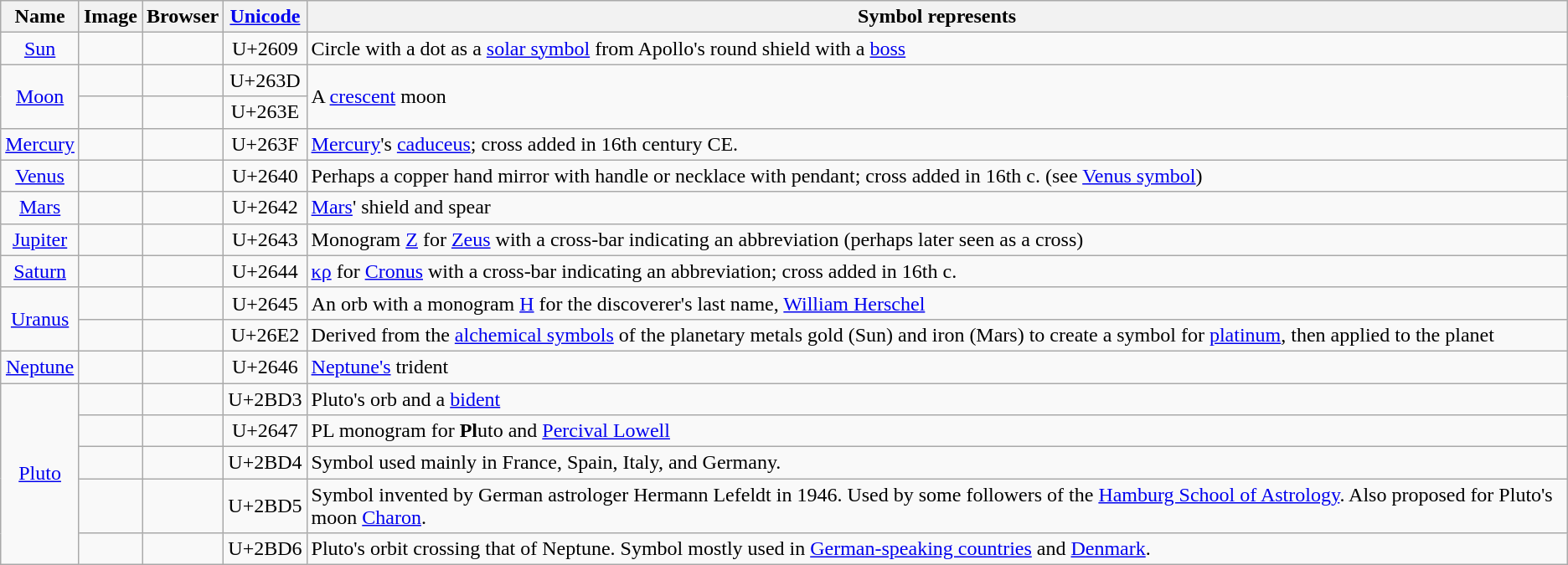<table class="wikitable skin-invert-image" style="text-align:center">
<tr>
<th>Name</th>
<th>Image</th>
<th>Browser</th>
<th><a href='#'>Unicode</a></th>
<th>Symbol represents</th>
</tr>
<tr>
<td><a href='#'>Sun</a></td>
<td></td>
<td></td>
<td>U+2609</td>
<td style="text-align:left;">Circle with a dot as a <a href='#'>solar symbol</a> from Apollo's round shield with a <a href='#'>boss</a></td>
</tr>
<tr>
<td rowspan=2><a href='#'>Moon</a></td>
<td></td>
<td></td>
<td>U+263D</td>
<td rowspan=2 style="text-align:left;">A <a href='#'>crescent</a> moon</td>
</tr>
<tr>
<td></td>
<td></td>
<td>U+263E</td>
</tr>
<tr>
<td><a href='#'>Mercury</a></td>
<td></td>
<td></td>
<td>U+263F</td>
<td style="text-align:left;"><a href='#'>Mercury</a>'s <a href='#'>caduceus</a>; cross added in 16th century CE.</td>
</tr>
<tr>
<td><a href='#'>Venus</a></td>
<td></td>
<td></td>
<td>U+2640</td>
<td style="text-align:left;">Perhaps a copper hand mirror with handle or necklace with pendant; cross added in 16th c. (see <a href='#'>Venus symbol</a>)</td>
</tr>
<tr>
<td><a href='#'>Mars</a></td>
<td></td>
<td></td>
<td>U+2642</td>
<td style="text-align:left;"><a href='#'>Mars</a>' shield and spear</td>
</tr>
<tr>
<td><a href='#'>Jupiter</a></td>
<td></td>
<td></td>
<td>U+2643</td>
<td style="text-align:left;">Monogram <a href='#'>Ζ</a> for <a href='#'>Zeus</a> with a cross-bar indicating an abbreviation (perhaps later seen as a cross)</td>
</tr>
<tr>
<td><a href='#'>Saturn</a></td>
<td></td>
<td></td>
<td>U+2644</td>
<td style="text-align:left;"><a href='#'>κ</a><a href='#'>ρ</a> for <a href='#'>Cronus</a> with a cross-bar indicating an abbreviation; cross added in 16th c.</td>
</tr>
<tr>
<td rowspan="2"><a href='#'>Uranus</a></td>
<td></td>
<td></td>
<td>U+2645</td>
<td style="text-align:left;">An orb with a monogram <a href='#'>H</a> for the discoverer's last name, <a href='#'>William Herschel</a></td>
</tr>
<tr>
<td></td>
<td></td>
<td>U+26E2</td>
<td style="text-align:left;">Derived from the <a href='#'>alchemical symbols</a> of the planetary metals gold (Sun) and iron (Mars) to create a symbol for <a href='#'>platinum</a>, then applied to the planet</td>
</tr>
<tr>
<td><a href='#'>Neptune</a></td>
<td></td>
<td></td>
<td>U+2646</td>
<td style="text-align:left;"><a href='#'>Neptune's</a> trident</td>
</tr>
<tr>
<td rowspan="5"><a href='#'>Pluto</a></td>
<td></td>
<td></td>
<td>U+2BD3</td>
<td style="text-align:left;">Pluto's orb and a <a href='#'>bident</a></td>
</tr>
<tr>
<td></td>
<td></td>
<td>U+2647</td>
<td style="text-align:left;">PL monogram for <strong>Pl</strong>uto and <a href='#'>Percival Lowell</a></td>
</tr>
<tr>
<td></td>
<td></td>
<td>U+2BD4</td>
<td style="text-align:left;">Symbol used mainly in France, Spain, Italy, and Germany.</td>
</tr>
<tr>
<td></td>
<td></td>
<td>U+2BD5</td>
<td style="text-align:left;">Symbol invented by German astrologer Hermann Lefeldt in 1946. Used by some followers of the <a href='#'>Hamburg School of Astrology</a>. Also proposed for Pluto's moon <a href='#'>Charon</a>.</td>
</tr>
<tr>
<td></td>
<td></td>
<td>U+2BD6</td>
<td style="text-align:left;">Pluto's orbit crossing that of Neptune. Symbol mostly used in <a href='#'>German-speaking countries</a> and <a href='#'>Denmark</a>.</td>
</tr>
</table>
